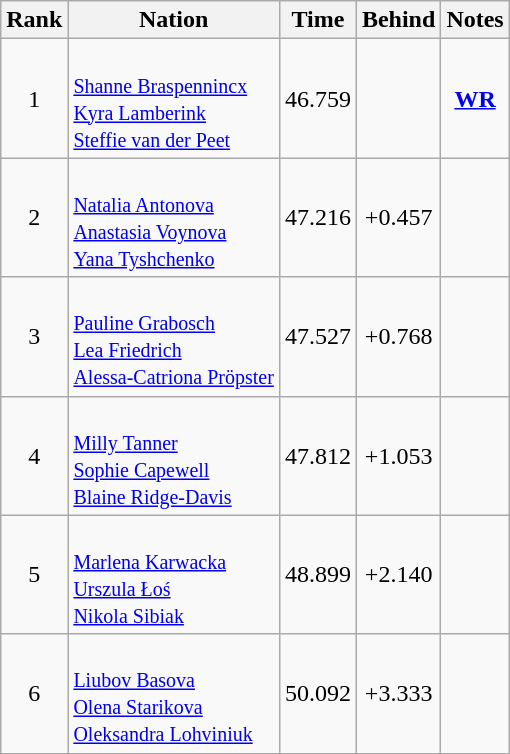<table class="wikitable sortable" style="text-align:center">
<tr>
<th>Rank</th>
<th>Nation</th>
<th>Time</th>
<th>Behind</th>
<th>Notes</th>
</tr>
<tr>
<td>1</td>
<td align=left><br><small><a href='#'>Shanne Braspennincx</a><br><a href='#'>Kyra Lamberink</a><br><a href='#'>Steffie van der Peet</a></small></td>
<td>46.759</td>
<td></td>
<td><strong><a href='#'>WR</a></strong></td>
</tr>
<tr>
<td>2</td>
<td align=left><br><small><a href='#'>Natalia Antonova</a><br><a href='#'>Anastasia Voynova</a><br><a href='#'>Yana Tyshchenko</a></small></td>
<td>47.216</td>
<td>+0.457</td>
<td></td>
</tr>
<tr>
<td>3</td>
<td align=left><br><small><a href='#'>Pauline Grabosch</a><br><a href='#'>Lea Friedrich</a><br><a href='#'>Alessa-Catriona Pröpster</a></small></td>
<td>47.527</td>
<td>+0.768</td>
<td></td>
</tr>
<tr>
<td>4</td>
<td align=left><br><small><a href='#'>Milly Tanner</a><br><a href='#'>Sophie Capewell</a><br><a href='#'>Blaine Ridge-Davis</a></small></td>
<td>47.812</td>
<td>+1.053</td>
<td></td>
</tr>
<tr>
<td>5</td>
<td align=left><br><small><a href='#'>Marlena Karwacka</a><br><a href='#'>Urszula Łoś</a><br><a href='#'>Nikola Sibiak</a></small></td>
<td>48.899</td>
<td>+2.140</td>
<td></td>
</tr>
<tr>
<td>6</td>
<td align=left><br><small><a href='#'>Liubov Basova</a><br><a href='#'>Olena Starikova</a><br><a href='#'>Oleksandra Lohviniuk</a></small></td>
<td>50.092</td>
<td>+3.333</td>
<td></td>
</tr>
</table>
